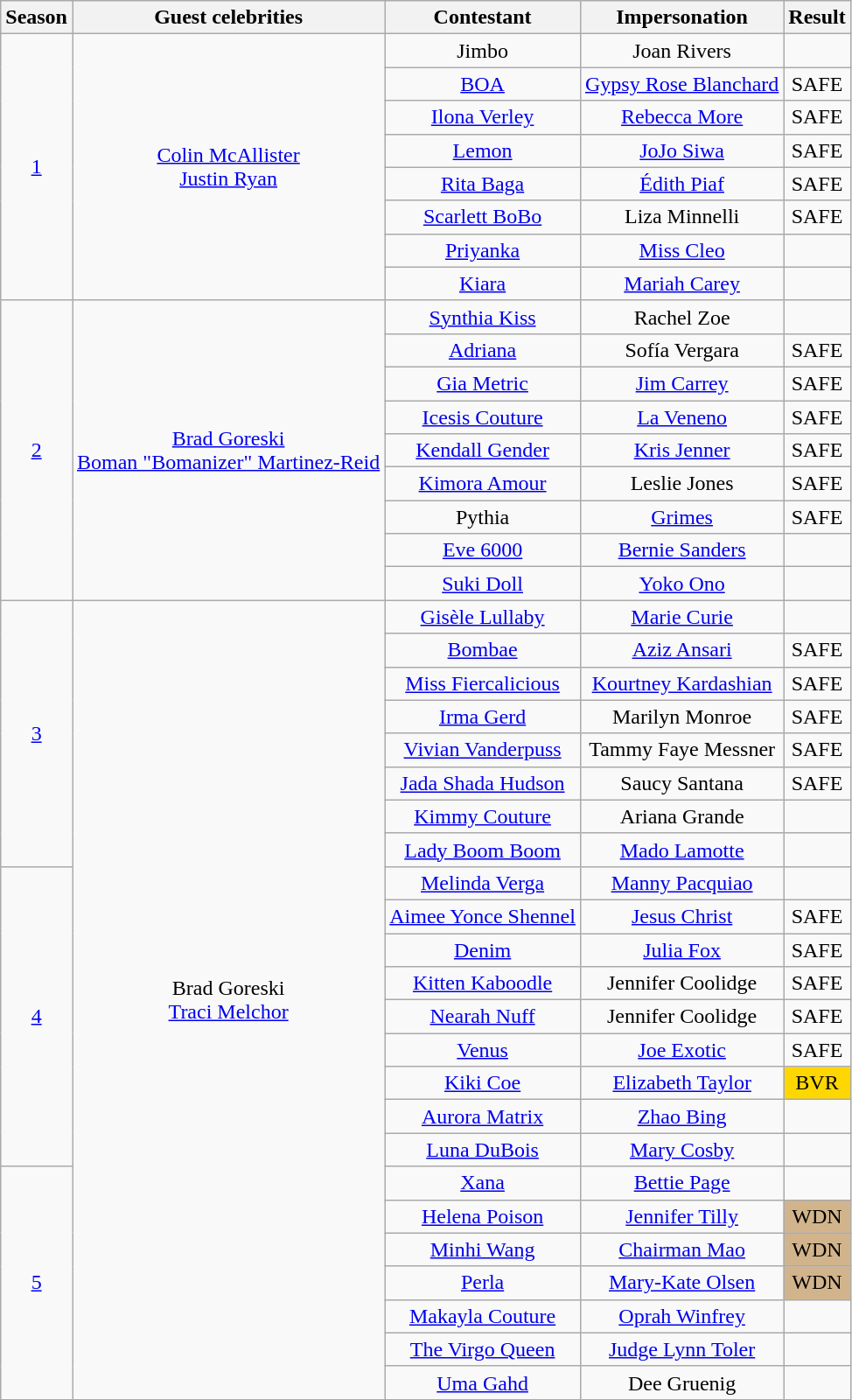<table class="wikitable" style="text-align:center">
<tr>
<th>Season</th>
<th>Guest celebrities</th>
<th>Contestant</th>
<th>Impersonation</th>
<th>Result</th>
</tr>
<tr>
<td rowspan="8"><a href='#'>1</a></td>
<td rowspan="8"><a href='#'>Colin McAllister<br>Justin Ryan</a></td>
<td>Jimbo</td>
<td>Joan Rivers</td>
<td></td>
</tr>
<tr>
<td><a href='#'>BOA</a></td>
<td nowrap><a href='#'>Gypsy Rose Blanchard</a></td>
<td>SAFE</td>
</tr>
<tr>
<td><a href='#'>Ilona Verley</a></td>
<td><a href='#'>Rebecca More</a></td>
<td>SAFE</td>
</tr>
<tr>
<td><a href='#'>Lemon</a></td>
<td><a href='#'>JoJo Siwa</a></td>
<td>SAFE</td>
</tr>
<tr>
<td><a href='#'>Rita Baga</a></td>
<td><a href='#'>Édith Piaf</a></td>
<td>SAFE</td>
</tr>
<tr>
<td><a href='#'>Scarlett BoBo</a></td>
<td>Liza Minnelli</td>
<td>SAFE</td>
</tr>
<tr>
<td><a href='#'>Priyanka</a></td>
<td><a href='#'>Miss Cleo</a></td>
<td></td>
</tr>
<tr>
<td><a href='#'>Kiara</a></td>
<td><a href='#'>Mariah Carey</a></td>
<td></td>
</tr>
<tr>
<td rowspan="9"><a href='#'>2</a></td>
<td rowspan="9"><a href='#'>Brad Goreski</a><br><a href='#'>Boman "Bomanizer" Martinez-Reid</a></td>
<td><a href='#'>Synthia Kiss</a></td>
<td>Rachel Zoe</td>
<td></td>
</tr>
<tr>
<td><a href='#'>Adriana</a></td>
<td>Sofía Vergara</td>
<td>SAFE</td>
</tr>
<tr>
<td><a href='#'>Gia Metric</a></td>
<td><a href='#'>Jim Carrey</a></td>
<td>SAFE</td>
</tr>
<tr>
<td><a href='#'>Icesis Couture</a></td>
<td><a href='#'>La Veneno</a></td>
<td>SAFE</td>
</tr>
<tr>
<td><a href='#'>Kendall Gender</a></td>
<td><a href='#'>Kris Jenner</a></td>
<td>SAFE</td>
</tr>
<tr>
<td><a href='#'>Kimora Amour</a></td>
<td>Leslie Jones</td>
<td>SAFE</td>
</tr>
<tr>
<td>Pythia</td>
<td><a href='#'>Grimes</a></td>
<td>SAFE</td>
</tr>
<tr>
<td><a href='#'>Eve 6000</a></td>
<td><a href='#'>Bernie Sanders</a></td>
<td></td>
</tr>
<tr>
<td><a href='#'>Suki Doll</a></td>
<td><a href='#'>Yoko Ono</a></td>
<td></td>
</tr>
<tr>
<td rowspan="8"><a href='#'>3</a></td>
<td rowspan="24">Brad Goreski<br><a href='#'>Traci Melchor</a></td>
<td><a href='#'>Gisèle Lullaby</a></td>
<td><a href='#'>Marie Curie</a></td>
<td></td>
</tr>
<tr>
<td><a href='#'>Bombae</a></td>
<td><a href='#'>Aziz Ansari</a></td>
<td>SAFE</td>
</tr>
<tr>
<td><a href='#'>Miss Fiercalicious</a></td>
<td><a href='#'>Kourtney Kardashian</a></td>
<td>SAFE</td>
</tr>
<tr>
<td><a href='#'>Irma Gerd</a></td>
<td>Marilyn Monroe</td>
<td>SAFE</td>
</tr>
<tr>
<td><a href='#'>Vivian Vanderpuss</a></td>
<td>Tammy Faye Messner</td>
<td>SAFE</td>
</tr>
<tr>
<td nowrap><a href='#'>Jada Shada Hudson</a></td>
<td>Saucy Santana</td>
<td>SAFE</td>
</tr>
<tr>
<td><a href='#'>Kimmy Couture</a></td>
<td>Ariana Grande</td>
<td></td>
</tr>
<tr>
<td><a href='#'>Lady Boom Boom</a></td>
<td><a href='#'>Mado Lamotte</a></td>
<td></td>
</tr>
<tr>
<td rowspan="9"><a href='#'>4</a></td>
<td><a href='#'>Melinda Verga</a></td>
<td><a href='#'>Manny Pacquiao</a></td>
<td></td>
</tr>
<tr>
<td nowrap><a href='#'>Aimee Yonce Shennel</a></td>
<td><a href='#'>Jesus Christ</a></td>
<td>SAFE</td>
</tr>
<tr>
<td><a href='#'>Denim</a></td>
<td><a href='#'>Julia Fox</a></td>
<td>SAFE</td>
</tr>
<tr>
<td><a href='#'>Kitten Kaboodle</a></td>
<td>Jennifer Coolidge</td>
<td>SAFE</td>
</tr>
<tr>
<td><a href='#'>Nearah Nuff</a></td>
<td>Jennifer Coolidge</td>
<td>SAFE</td>
</tr>
<tr>
<td><a href='#'>Venus</a></td>
<td><a href='#'>Joe Exotic</a></td>
<td>SAFE</td>
</tr>
<tr>
<td><a href='#'>Kiki Coe</a></td>
<td><a href='#'>Elizabeth Taylor</a></td>
<td bgcolor="gold">BVR</td>
</tr>
<tr>
<td><a href='#'>Aurora Matrix</a></td>
<td><a href='#'>Zhao Bing</a></td>
<td></td>
</tr>
<tr>
<td><a href='#'>Luna DuBois</a></td>
<td><a href='#'>Mary Cosby</a></td>
<td></td>
</tr>
<tr>
<td rowspan="7"><a href='#'>5</a></td>
<td><a href='#'>Xana</a></td>
<td><a href='#'>Bettie Page</a></td>
<td></td>
</tr>
<tr>
<td><a href='#'>Helena Poison</a></td>
<td><a href='#'>Jennifer Tilly</a></td>
<td bgcolor="tan">WDN</td>
</tr>
<tr>
<td><a href='#'>Minhi Wang</a></td>
<td><a href='#'>Chairman Mao</a></td>
<td bgcolor="tan">WDN</td>
</tr>
<tr>
<td><a href='#'>Perla</a></td>
<td><a href='#'>Mary-Kate Olsen</a></td>
<td bgcolor="tan">WDN</td>
</tr>
<tr>
<td><a href='#'>Makayla Couture</a></td>
<td><a href='#'>Oprah Winfrey</a></td>
<td></td>
</tr>
<tr>
<td><a href='#'>The Virgo Queen</a></td>
<td><a href='#'>Judge Lynn Toler</a></td>
<td></td>
</tr>
<tr>
<td><a href='#'>Uma Gahd</a></td>
<td>Dee Gruenig</td>
<td></td>
</tr>
</table>
